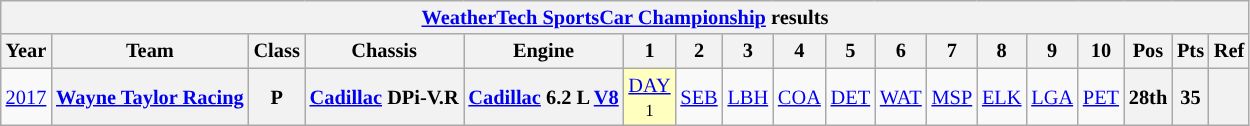<table class="wikitable" style="text-align:center; font-size:85%">
<tr>
<th colspan=45><a href='#'>WeatherTech SportsCar Championship</a> results</th>
</tr>
<tr>
<th>Year</th>
<th>Team</th>
<th>Class</th>
<th>Chassis</th>
<th>Engine</th>
<th>1</th>
<th>2</th>
<th>3</th>
<th>4</th>
<th>5</th>
<th>6</th>
<th>7</th>
<th>8</th>
<th>9</th>
<th>10</th>
<th>Pos</th>
<th>Pts</th>
<th>Ref</th>
</tr>
<tr>
<td><a href='#'>2017</a></td>
<th nowrap><a href='#'>Wayne Taylor Racing</a></th>
<th>P</th>
<th nowrap><a href='#'>Cadillac</a> DPi-V.R</th>
<th nowrap><a href='#'>Cadillac</a> 6.2 L <a href='#'>V8</a></th>
<td style="background:#FFFFBF;"><a href='#'>DAY</a><br><small>1</small></td>
<td><a href='#'>SEB</a></td>
<td><a href='#'>LBH</a></td>
<td><a href='#'>COA</a></td>
<td><a href='#'>DET</a></td>
<td><a href='#'>WAT</a></td>
<td><a href='#'>MSP</a></td>
<td><a href='#'>ELK</a></td>
<td><a href='#'>LGA</a></td>
<td><a href='#'>PET</a></td>
<th>28th</th>
<th>35</th>
<th></th>
</tr>
</table>
